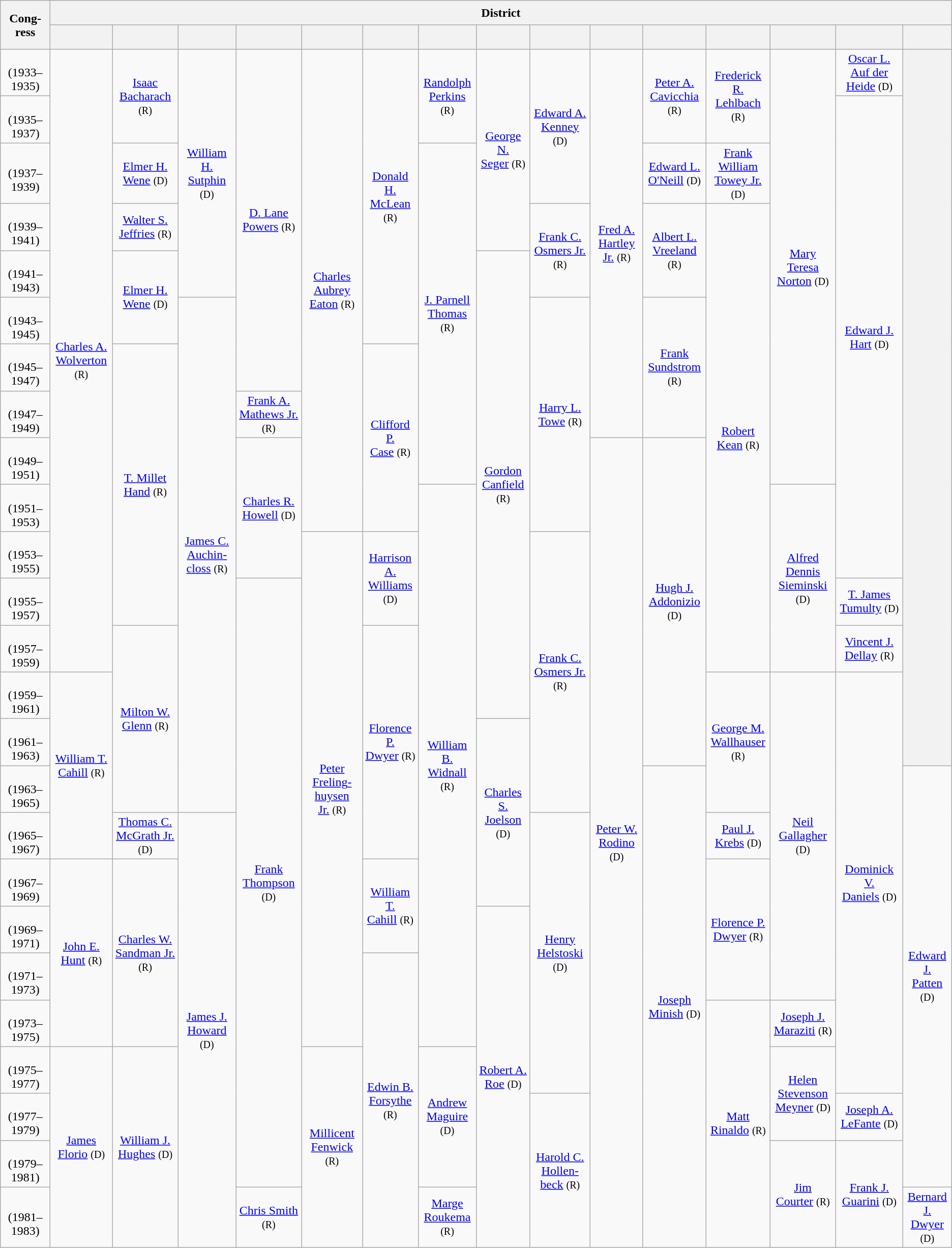<table class="wikitable sticky-header-multi sortable" style="text-align:center">
<tr style="height:2em">
<th rowspan=2 class=unsortable>Cong­ress</th>
<th colspan=15 class=unsortable>District</th>
</tr>
<tr style="height:2em">
<th class=unsortable></th>
<th class=unsortable></th>
<th class=unsortable></th>
<th class=unsortable></th>
<th class=unsortable></th>
<th class=unsortable></th>
<th class=unsortable></th>
<th class=unsortable></th>
<th class=unsortable></th>
<th class=unsortable></th>
<th class=unsortable></th>
<th class=unsortable></th>
<th class=unsortable></th>
<th class=unsortable></th>
<th class=unsortable></th>
</tr>
<tr style="height:2em">
<td><strong></strong><br>(1933–1935)</td>
<td rowspan="13" ><a href='#'>Charles A.<br>Wolverton</a> <small>(R)</small></td>
<td rowspan="2" ><a href='#'>Isaac<br>Bacharach</a> <small>(R)</small></td>
<td rowspan="5" ><a href='#'>William H.<br>Sutphin</a> <small>(D)</small></td>
<td rowspan=7 ><a href='#'>D. Lane<br>Powers</a> <small>(R)</small></td>
<td rowspan=10 ><a href='#'>Charles Aubrey<br>Eaton</a> <small>(R)</small></td>
<td rowspan=6 ><a href='#'>Donald H.<br>McLean</a> <small>(R)</small></td>
<td rowspan=2 ><a href='#'>Randolph<br>Perkins</a> <small>(R)</small></td>
<td rowspan=4 ><a href='#'>George N.<br>Seger</a> <small>(R)</small></td>
<td rowspan=3 ><a href='#'>Edward A.<br>Kenney</a> <small>(D)</small></td>
<td rowspan=8 ><a href='#'>Fred A.<br>Hartley Jr.</a> <small>(R)</small></td>
<td rowspan=2 ><a href='#'>Peter A.<br>Cavicchia</a> <small>(R)</small></td>
<td rowspan=2 ><a href='#'>Frederick R.<br>Lehlbach</a> <small>(R)</small></td>
<td rowspan=9 ><a href='#'>Mary Teresa<br>Norton</a> <small>(D)</small></td>
<td><a href='#'>Oscar L.<br>Auf der Heide</a> <small>(D)</small></td>
<th rowspan=15></th>
</tr>
<tr style="height:2em">
<td><strong></strong><br>(1935–1937)</td>
<td rowspan=10 ><a href='#'>Edward J.<br>Hart</a> <small>(D)</small></td>
</tr>
<tr style="height:2em">
<td><strong></strong><br>(1937–1939)</td>
<td><a href='#'>Elmer H.<br>Wene</a> <small>(D)</small></td>
<td rowspan=7 ><a href='#'>J. Parnell<br>Thomas</a> <small>(R)</small></td>
<td><a href='#'>Edward L.<br>O'Neill</a> <small>(D)</small></td>
<td><a href='#'>Frank William<br>Towey Jr.</a> <small>(D)</small></td>
</tr>
<tr style="height:2em">
<td><strong></strong><br>(1939–1941)</td>
<td><a href='#'>Walter S.<br>Jeffries</a> <small>(R)</small></td>
<td rowspan=2 ><a href='#'>Frank C.<br>Osmers Jr.</a> <small>(R)</small></td>
<td rowspan=2 ><a href='#'>Albert L.<br>Vreeland</a> <small>(R)</small></td>
<td rowspan=10 ><a href='#'>Robert<br>Kean</a> <small>(R)</small></td>
</tr>
<tr style="height:2em">
<td><strong></strong><br>(1941–1943)</td>
<td rowspan=2 ><a href='#'>Elmer H.<br>Wene</a> <small>(D)</small></td>
<td rowspan=10 ><a href='#'>Gordon<br>Canfield</a> <small>(R)</small></td>
</tr>
<tr style="height:2em">
<td><strong></strong><br>(1943–1945)</td>
<td rowspan=11 ><a href='#'>James C.<br>Auchin­closs</a> <small>(R)</small></td>
<td rowspan=5 ><a href='#'>Harry L.<br>Towe</a> <small>(R)</small></td>
<td rowspan=3 ><a href='#'>Frank<br>Sund­strom</a> <small>(R)</small></td>
</tr>
<tr style="height:2em">
<td><strong></strong><br>(1945–1947)</td>
<td rowspan=6 ><a href='#'>T. Millet<br>Hand</a> <small>(R)</small></td>
<td rowspan=4 ><a href='#'>Clifford P.<br>Case</a> <small>(R)</small></td>
</tr>
<tr style="height:2em">
<td><strong></strong><br>(1947–1949)</td>
<td><a href='#'>Frank A.<br>Mathews Jr.</a> <small>(R)</small></td>
</tr>
<tr style="height:2em">
<td><strong></strong><br>(1949–1951)</td>
<td rowspan=3 ><a href='#'>Charles R.<br>Howell</a> <small>(D)</small></td>
<td rowspan="17" ><a href='#'>Peter W.<br>Rodino</a> <small>(D)</small></td>
<td rowspan=7 ><a href='#'>Hugh J.<br>Addonizio</a> <small>(D)</small></td>
</tr>
<tr style="height:2em">
<td><strong></strong><br>(1951–1953)</td>
<td rowspan=12 ><a href='#'>William B.<br>Widnall</a> <small>(R)</small></td>
<td rowspan=4 ><a href='#'>Alfred Dennis<br>Sieminski</a> <small>(D)</small></td>
</tr>
<tr style="height:2em">
<td><strong></strong><br>(1953–1955)</td>
<td rowspan=11 ><a href='#'>Peter<br>Freling­huysen<br>Jr.</a> <small>(R)</small></td>
<td rowspan=2 ><a href='#'>Harrison A.<br>Williams</a> <small>(D)</small></td>
<td rowspan=6 ><a href='#'>Frank C.<br>Osmers Jr.</a> <small>(R)</small></td>
</tr>
<tr style="height:2em">
<td><strong></strong><br>(1955–1957)</td>
<td rowspan=13 ><a href='#'>Frank<br>Thompson</a> <small>(D)</small></td>
<td><a href='#'>T. James<br>Tumulty</a> <small>(D)</small></td>
</tr>
<tr style="height:2em">
<td><strong></strong><br>(1957–1959)</td>
<td rowspan=4 ><a href='#'>Milton W.<br>Glenn</a> <small>(R)</small></td>
<td rowspan=5 ><a href='#'>Florence P.<br>Dwyer</a> <small>(R)</small></td>
<td><a href='#'>Vincent J.<br>Dellay</a> <small>(R)</small></td>
</tr>
<tr style="height:2em">
<td><strong></strong><br>(1959–1961)</td>
<td rowspan=4 ><a href='#'>William T.<br>Cahill</a> <small>(R)</small></td>
<td rowspan=3 ><a href='#'>George M.<br>Wall­hauser</a> <small>(R)</small></td>
<td rowspan=7 ><a href='#'>Neil<br>Gallagher</a> <small>(D)</small></td>
<td rowspan=9 ><a href='#'>Dominick V.<br>Daniels</a> <small>(D)</small></td>
</tr>
<tr style="height:2em">
<td><strong></strong><br>(1961–1963)</td>
<td rowspan=4 ><a href='#'>Charles S.<br>Joelson</a> <small>(D)</small></td>
</tr>
<tr style="height:2em">
<td><strong></strong><br>(1963–1965)</td>
<td rowspan="10" ><a href='#'>Joseph<br>Minish</a> <small>(D)</small></td>
<td rowspan=9 ><a href='#'>Edward J.<br>Patten</a> <small>(D)</small></td>
</tr>
<tr style="height:2em">
<td><strong></strong><br>(1965–1967)</td>
<td><a href='#'>Thomas C.<br>McGrath Jr.</a> <small>(D)</small></td>
<td rowspan="9" ><a href='#'>James J.<br>Howard</a> <small>(D)</small></td>
<td rowspan=6 ><a href='#'>Henry<br>Helstoski</a> <small>(D)</small></td>
<td><a href='#'>Paul J.<br>Krebs</a> <small>(D)</small></td>
</tr>
<tr style="height:2em">
<td><strong></strong><br>(1967–1969)</td>
<td rowspan=4 ><a href='#'>John E.<br>Hunt</a> <small>(R)</small></td>
<td rowspan=4 ><a href='#'>Charles W.<br>Sandman Jr.</a> <small>(R)</small></td>
<td rowspan=2 ><a href='#'>William T.<br>Cahill</a> <small>(R)</small></td>
<td rowspan=3 ><a href='#'>Florence P.<br>Dwyer</a> <small>(R)</small></td>
</tr>
<tr style="height:2em">
<td><strong></strong><br>(1969–1971)</td>
<td rowspan="7" ><a href='#'>Robert A.<br>Roe</a> <small>(D)</small></td>
</tr>
<tr style="height:2em">
<td><strong></strong><br>(1971–1973)</td>
<td rowspan=6 ><a href='#'>Edwin B.<br>Forsythe</a> <small>(R)</small></td>
</tr>
<tr style="height:2em">
<td><strong></strong><br>(1973–1975)</td>
<td rowspan=5 ><a href='#'>Matt Rinaldo</a> <small>(R)</small></td>
<td><a href='#'>Joseph J.<br>Maraziti</a> <small>(R)</small></td>
</tr>
<tr style="height:2em">
<td><strong></strong><br>(1975–1977)</td>
<td rowspan="4" ><a href='#'>James<br>Florio</a> <small>(D)</small></td>
<td rowspan="4" ><a href='#'>William J.<br>Hughes</a> <small>(D)</small></td>
<td rowspan=4 ><a href='#'>Millicent<br>Fenwick</a> <small>(R)</small></td>
<td rowspan=3 ><a href='#'>Andrew<br>Maguire</a> <small>(D)</small></td>
<td rowspan=2 ><a href='#'>Helen Steven­son<br>Meyner</a> <small>(D)</small></td>
</tr>
<tr style="height:2em">
<td><strong></strong><br>(1977–1979)</td>
<td rowspan=3 ><a href='#'>Harold C.<br>Hollen­beck</a> <small>(R)</small></td>
<td><a href='#'>Joseph A.<br>LeFante</a> <small>(D)</small></td>
</tr>
<tr style="height:2em">
<td><strong></strong><br>(1979–1981)</td>
<td rowspan=2 ><a href='#'>Jim<br>Courter</a> <small>(R)</small></td>
<td rowspan="2" ><a href='#'>Frank J.<br>Guarini</a> <small>(D)</small></td>
</tr>
<tr style="height:2em">
<td><strong></strong><br>(1981–1983)</td>
<td><a href='#'>Chris Smith</a> <small>(R)</small></td>
<td><a href='#'>Marge<br>Roukema</a> <small>(R)</small></td>
<td><a href='#'>Bernard J.<br>Dwyer</a> <small>(D)</small></td>
</tr>
</table>
